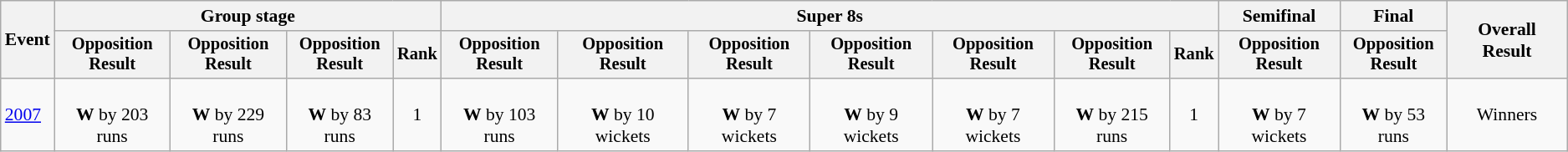<table class=wikitable style=font-size:90%;text-align:center>
<tr>
<th rowspan=2>Event</th>
<th colspan=4>Group stage</th>
<th colspan=7>Super 8s</th>
<th>Semifinal</th>
<th>Final</th>
<th rowspan=2>Overall Result</th>
</tr>
<tr style=font-size:95%>
<th>Opposition<br>Result</th>
<th>Opposition<br>Result</th>
<th>Opposition<br>Result</th>
<th>Rank</th>
<th>Opposition<br>Result</th>
<th>Opposition<br>Result</th>
<th>Opposition<br>Result</th>
<th>Opposition<br>Result</th>
<th>Opposition<br>Result</th>
<th>Opposition<br>Result</th>
<th>Rank</th>
<th>Opposition<br>Result</th>
<th>Opposition<br>Result</th>
</tr>
<tr>
<td align=left><a href='#'>2007</a></td>
<td><br><strong>W</strong> by 203 runs</td>
<td><br><strong>W</strong> by 229 runs</td>
<td><br><strong>W</strong> by 83 runs</td>
<td>1</td>
<td><br><strong>W</strong> by 103 runs</td>
<td><br><strong>W</strong> by 10 wickets</td>
<td><br><strong>W</strong> by 7 wickets</td>
<td><br><strong>W</strong> by 9 wickets</td>
<td><br><strong>W</strong> by 7 wickets</td>
<td><br><strong>W</strong> by  215 runs</td>
<td>1</td>
<td><br> <strong>W</strong> by 7 wickets</td>
<td><br><strong>W</strong> by 53 runs</td>
<td>Winners</td>
</tr>
</table>
